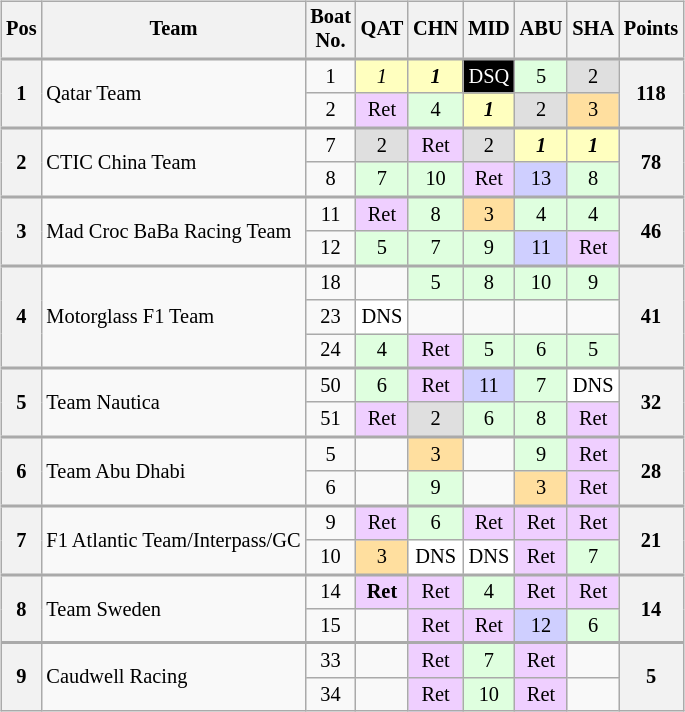<table>
<tr valign="top">
<td><br><table class="wikitable" style="font-size: 85%; text-align:center;">
<tr>
<th valign="middle">Pos</th>
<th valign="middle">Team</th>
<th valign="middle">Boat<br>No.</th>
<th>QAT<br></th>
<th>CHN<br></th>
<th>MID<br></th>
<th>ABU<br></th>
<th>SHA<br></th>
<th valign="middle">Points</th>
</tr>
<tr style="border-top:2px solid #aaaaaa">
<th rowspan=2>1</th>
<td rowspan=2 align=left> Qatar Team</td>
<td>1</td>
<td style="background:#ffffbf;"><em>1</em></td>
<td style="background:#ffffbf;"><strong><em>1</em></strong></td>
<td style="background:#000000; color:white;">DSQ</td>
<td style="background:#dfffdf;">5</td>
<td style="background:#dfdfdf;">2</td>
<th rowspan=2>118</th>
</tr>
<tr>
<td>2</td>
<td style="background:#efcfff;">Ret</td>
<td style="background:#dfffdf;">4</td>
<td style="background:#ffffbf;"><strong><em>1</em></strong></td>
<td style="background:#dfdfdf;">2</td>
<td style="background:#ffdf9f;">3</td>
</tr>
<tr style="border-top:2px solid #aaaaaa">
<th rowspan=2>2</th>
<td rowspan=2 align=left> CTIC China Team</td>
<td>7</td>
<td style="background:#dfdfdf;">2</td>
<td style="background:#efcfff;">Ret</td>
<td style="background:#dfdfdf;">2</td>
<td style="background:#ffffbf;"><strong><em>1</em></strong></td>
<td style="background:#ffffbf;"><strong><em>1</em></strong></td>
<th rowspan=2>78</th>
</tr>
<tr>
<td>8</td>
<td style="background:#dfffdf;">7</td>
<td style="background:#dfffdf;">10</td>
<td style="background:#efcfff;">Ret</td>
<td style="background:#cfcfff;">13</td>
<td style="background:#dfffdf;">8</td>
</tr>
<tr style="border-top:2px solid #aaaaaa">
<th rowspan=2>3</th>
<td rowspan=2 align=left> Mad Croc BaBa Racing Team</td>
<td>11</td>
<td style="background:#efcfff;">Ret</td>
<td style="background:#dfffdf;">8</td>
<td style="background:#ffdf9f;">3</td>
<td style="background:#dfffdf;">4</td>
<td style="background:#dfffdf;">4</td>
<th rowspan=2>46</th>
</tr>
<tr>
<td>12</td>
<td style="background:#dfffdf;">5</td>
<td style="background:#dfffdf;">7</td>
<td style="background:#dfffdf;">9</td>
<td style="background:#cfcfff;">11</td>
<td style="background:#efcfff;">Ret</td>
</tr>
<tr style="border-top:2px solid #aaaaaa">
<th rowspan=3>4</th>
<td rowspan=3 align=left> Motorglass F1 Team</td>
<td>18</td>
<td></td>
<td style="background:#dfffdf;">5</td>
<td style="background:#dfffdf;">8</td>
<td style="background:#dfffdf;">10</td>
<td style="background:#dfffdf;">9</td>
<th rowspan=3>41</th>
</tr>
<tr>
<td>23</td>
<td style="background:#ffffff;">DNS</td>
<td></td>
<td></td>
<td></td>
<td></td>
</tr>
<tr>
<td>24</td>
<td style="background:#dfffdf;">4</td>
<td style="background:#efcfff;">Ret</td>
<td style="background:#dfffdf;">5</td>
<td style="background:#dfffdf;">6</td>
<td style="background:#dfffdf;">5</td>
</tr>
<tr style="border-top:2px solid #aaaaaa">
<th rowspan=2>5</th>
<td rowspan=2 align=left> Team Nautica</td>
<td>50</td>
<td style="background:#dfffdf;">6</td>
<td style="background:#efcfff;">Ret</td>
<td style="background:#cfcfff;">11</td>
<td style="background:#dfffdf;">7</td>
<td style="background:#ffffff;">DNS</td>
<th rowspan=2>32</th>
</tr>
<tr>
<td>51</td>
<td style="background:#efcfff;">Ret</td>
<td style="background:#dfdfdf;">2</td>
<td style="background:#dfffdf;">6</td>
<td style="background:#dfffdf;">8</td>
<td style="background:#efcfff;">Ret</td>
</tr>
<tr style="border-top:2px solid #aaaaaa">
<th rowspan=2>6</th>
<td rowspan=2 align=left> Team Abu Dhabi</td>
<td>5</td>
<td></td>
<td style="background:#ffdf9f;">3</td>
<td></td>
<td style="background:#dfffdf;">9</td>
<td style="background:#efcfff;">Ret</td>
<th rowspan=2>28</th>
</tr>
<tr>
<td>6</td>
<td></td>
<td style="background:#dfffdf;">9</td>
<td></td>
<td style="background:#ffdf9f;">3</td>
<td style="background:#efcfff;">Ret</td>
</tr>
<tr style="border-top:2px solid #aaaaaa">
<th rowspan=2>7</th>
<td rowspan=2 align=left> F1 Atlantic Team/Interpass/GC</td>
<td>9</td>
<td style="background:#efcfff;">Ret</td>
<td style="background:#dfffdf;">6</td>
<td style="background:#efcfff;">Ret</td>
<td style="background:#efcfff;">Ret</td>
<td style="background:#efcfff;">Ret</td>
<th rowspan=2>21</th>
</tr>
<tr>
<td>10</td>
<td style="background:#ffdf9f;">3</td>
<td style="background:#ffffff;">DNS</td>
<td style="background:#ffffff;">DNS</td>
<td style="background:#efcfff;">Ret</td>
<td style="background:#dfffdf;">7</td>
</tr>
<tr style="border-top:2px solid #aaaaaa">
<th rowspan=2>8</th>
<td rowspan=2 align=left> Team Sweden</td>
<td>14</td>
<td style="background:#efcfff;"><strong>Ret</strong></td>
<td style="background:#efcfff;">Ret</td>
<td style="background:#dfffdf;">4</td>
<td style="background:#efcfff;">Ret</td>
<td style="background:#efcfff;">Ret</td>
<th rowspan=2>14</th>
</tr>
<tr>
<td>15</td>
<td></td>
<td style="background:#efcfff;">Ret</td>
<td style="background:#efcfff;">Ret</td>
<td style="background:#cfcfff;">12</td>
<td style="background:#dfffdf;">6</td>
</tr>
<tr style="border-top:2px solid #aaaaaa">
<th rowspan=2>9</th>
<td rowspan=2 align=left> Caudwell Racing</td>
<td>33</td>
<td></td>
<td style="background:#efcfff;">Ret</td>
<td style="background:#dfffdf;">7</td>
<td style="background:#efcfff;">Ret</td>
<td></td>
<th rowspan=2 align=center>5</th>
</tr>
<tr>
<td>34</td>
<td></td>
<td style="background:#efcfff;">Ret</td>
<td style="background:#dfffdf;">10</td>
<td style="background:#efcfff;">Ret</td>
<td></td>
</tr>
</table>
</td>
<td><br>
<br></td>
</tr>
</table>
